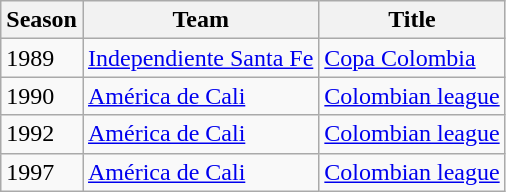<table class="wikitable">
<tr>
<th>Season</th>
<th>Team</th>
<th>Title</th>
</tr>
<tr>
<td>1989</td>
<td> <a href='#'>Independiente Santa Fe</a></td>
<td><a href='#'>Copa Colombia</a></td>
</tr>
<tr>
<td>1990</td>
<td> <a href='#'>América de Cali</a></td>
<td><a href='#'>Colombian league</a></td>
</tr>
<tr>
<td>1992</td>
<td> <a href='#'>América de Cali</a></td>
<td><a href='#'>Colombian league</a></td>
</tr>
<tr>
<td>1997</td>
<td> <a href='#'>América de Cali</a></td>
<td><a href='#'>Colombian league</a></td>
</tr>
</table>
